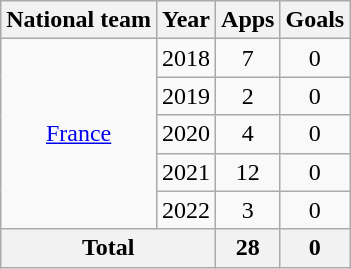<table class="wikitable" style="text-align: center;">
<tr>
<th>National team</th>
<th>Year</th>
<th>Apps</th>
<th>Goals</th>
</tr>
<tr>
<td rowspan="5"><a href='#'>France</a></td>
<td>2018</td>
<td>7</td>
<td>0</td>
</tr>
<tr>
<td>2019</td>
<td>2</td>
<td>0</td>
</tr>
<tr>
<td>2020</td>
<td>4</td>
<td>0</td>
</tr>
<tr>
<td>2021</td>
<td>12</td>
<td>0</td>
</tr>
<tr>
<td>2022</td>
<td>3</td>
<td>0</td>
</tr>
<tr>
<th colspan="2">Total</th>
<th>28</th>
<th>0</th>
</tr>
</table>
